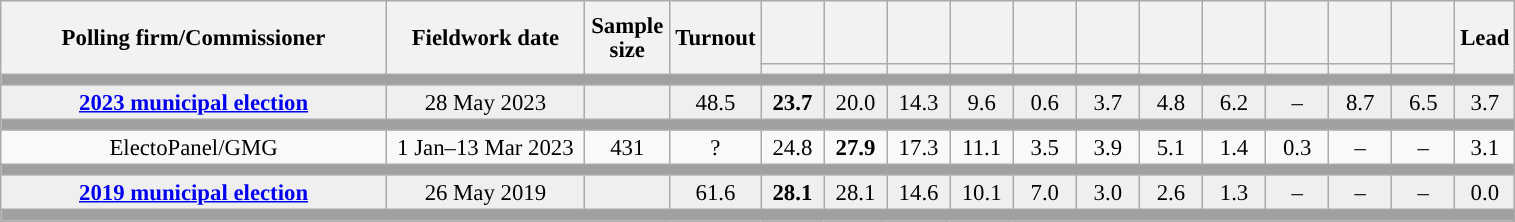<table class="wikitable collapsible collapsed" style="text-align:center; font-size:95%; line-height:16px;">
<tr style="height:42px;">
<th style="width:250px;" rowspan="2">Polling firm/Commissioner</th>
<th style="width:125px;" rowspan="2">Fieldwork date</th>
<th style="width:50px;" rowspan="2">Sample size</th>
<th style="width:45px;" rowspan="2">Turnout</th>
<th style="width:35px;"></th>
<th style="width:35px;"><br></th>
<th style="width:35px;"></th>
<th style="width:35px;"></th>
<th style="width:35px;"></th>
<th style="width:35px;"></th>
<th style="width:35px;"></th>
<th style="width:35px;"></th>
<th style="width:35px;"></th>
<th style="width:35px;"></th>
<th style="width:35px;"></th>
<th style="width:30px;" rowspan="2">Lead</th>
</tr>
<tr>
<th style="color:inherit;background:"></th>
<th style="color:inherit;background:"></th>
<th style="color:inherit;background:"></th>
<th style="color:inherit;background:"></th>
<th style="color:inherit;background:"></th>
<th style="color:inherit;background:"></th>
<th style="color:inherit;background:"></th>
<th style="color:inherit;background:"></th>
<th style="color:inherit;background:"></th>
<th style="color:inherit;background:"></th>
<th style="color:inherit;background:"></th>
</tr>
<tr>
<td colspan="16" style="background:#A0A0A0"></td>
</tr>
<tr style="background:#EFEFEF;">
<td><strong><a href='#'>2023 municipal election</a></strong></td>
<td>28 May 2023</td>
<td></td>
<td>48.5</td>
<td><strong>23.7</strong><br></td>
<td>20.0<br></td>
<td>14.3<br></td>
<td>9.6<br></td>
<td>0.6<br></td>
<td>3.7<br></td>
<td>4.8<br></td>
<td>6.2<br></td>
<td>–</td>
<td>8.7<br></td>
<td>6.5<br></td>
<td style="background:">3.7</td>
</tr>
<tr>
<td colspan="16" style="background:#A0A0A0"></td>
</tr>
<tr>
<td>ElectoPanel/GMG</td>
<td>1 Jan–13 Mar 2023</td>
<td>431</td>
<td>?</td>
<td>24.8<br></td>
<td><strong>27.9</strong><br></td>
<td>17.3<br></td>
<td>11.1<br></td>
<td>3.5<br></td>
<td>3.9<br></td>
<td>5.1<br></td>
<td>1.4<br></td>
<td>0.3<br></td>
<td>–</td>
<td>–</td>
<td style="background:">3.1</td>
</tr>
<tr>
<td colspan="16" style="background:#A0A0A0"></td>
</tr>
<tr style="background:#EFEFEF;">
<td><strong><a href='#'>2019 municipal election</a></strong></td>
<td>26 May 2019</td>
<td></td>
<td>61.6</td>
<td><strong>28.1</strong><br></td>
<td>28.1<br></td>
<td>14.6<br></td>
<td>10.1<br></td>
<td>7.0<br></td>
<td>3.0<br></td>
<td>2.6<br></td>
<td>1.3<br></td>
<td>–</td>
<td>–</td>
<td>–</td>
<td style="background:">0.0</td>
</tr>
<tr>
<td colspan="16" style="background:#A0A0A0"></td>
</tr>
</table>
